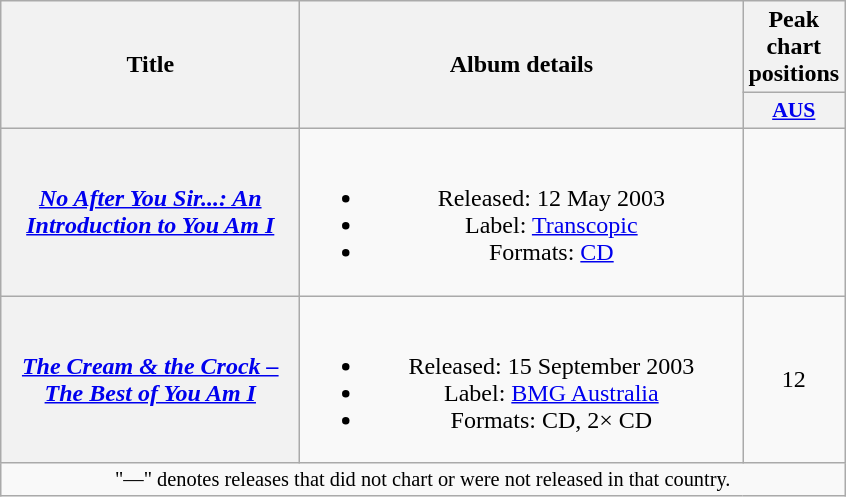<table class="wikitable plainrowheaders" style="text-align:center;">
<tr>
<th scope="col" rowspan="2" style="width:12em;">Title</th>
<th scope="col" rowspan="2" style="width:18em;">Album details</th>
<th scope="col" colspan="1">Peak chart positions</th>
</tr>
<tr>
<th scope="col" style="width:3em;font-size:90%;"><a href='#'>AUS</a><br></th>
</tr>
<tr>
<th scope="row"><em><a href='#'>No After You Sir...: An Introduction to You Am I</a></em></th>
<td><br><ul><li>Released: 12 May 2003</li><li>Label: <a href='#'>Transcopic</a></li><li>Formats: <a href='#'>CD</a></li></ul></td>
<td></td>
</tr>
<tr>
<th scope="row"><em><a href='#'>The Cream & the Crock – The Best of You Am I</a></em></th>
<td><br><ul><li>Released: 15 September 2003</li><li>Label: <a href='#'>BMG Australia</a></li><li>Formats: CD, 2× CD</li></ul></td>
<td>12</td>
</tr>
<tr>
<td colspan="3" style="text-align:center; font-size:85%">"—" denotes releases that did not chart or were not released in that country.</td>
</tr>
</table>
